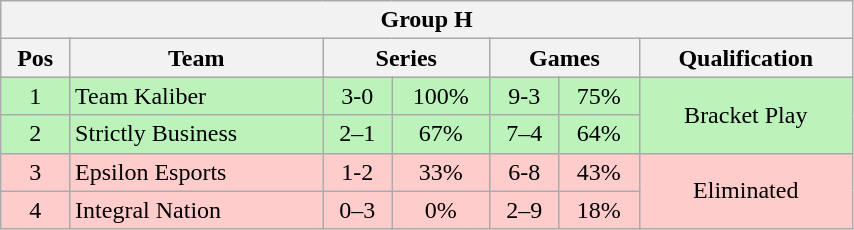<table class="wikitable" style="display: inline-table; margin-left: 50px;width: 45%;">
<tr>
<th colspan="7">Group H</th>
</tr>
<tr>
<th>Pos</th>
<th>Team</th>
<th colspan="2">Series</th>
<th colspan="2">Games</th>
<th>Qualification</th>
</tr>
<tr>
<td style="text-align:center; background:#BBF3BB;">1</td>
<td style="text-align:left; background:#BBF3BB;">Team Kaliber</td>
<td style="text-align:center; background:#BBF3BB;">3-0</td>
<td style="text-align:center; background:#BBF3BB;">100%</td>
<td style="text-align:center; background:#BBF3BB;">9-3</td>
<td style="text-align:center; background:#BBF3BB;">75%</td>
<td style="text-align:center; background:#BBF3BB;" rowspan="2">Bracket Play</td>
</tr>
<tr>
<td style="text-align:center; background:#BBF3BB;">2</td>
<td style="text-align:left; background:#BBF3BB;">Strictly Business</td>
<td style="text-align:center; background:#BBF3BB;">2–1</td>
<td style="text-align:center; background:#BBF3BB;">67%</td>
<td style="text-align:center; background:#BBF3BB;">7–4</td>
<td style="text-align:center; background:#BBF3BB;">64%</td>
</tr>
<tr>
<td style="text-align:center; background:#FFCCCC;">3</td>
<td style="text-align:left; background:#FFCCCC;">Epsilon Esports</td>
<td style="text-align:center; background:#FFCCCC;">1-2</td>
<td style="text-align:center; background:#FFCCCC;">33%</td>
<td style="text-align:center; background:#FFCCCC;">6-8</td>
<td style="text-align:center; background:#FFCCCC;">43%</td>
<td style="text-align:center; background:#FFCCCC;" rowspan="2">Eliminated</td>
</tr>
<tr>
<td style="text-align:center; background:#FFCCCC;">4</td>
<td style="text-align:left; background:#FFCCCC;">Integral Nation</td>
<td style="text-align:center; background:#FFCCCC;">0–3</td>
<td style="text-align:center; background:#FFCCCC;">0%</td>
<td style="text-align:center; background:#FFCCCC;">2–9</td>
<td style="text-align:center; background:#FFCCCC;">18%</td>
</tr>
</table>
